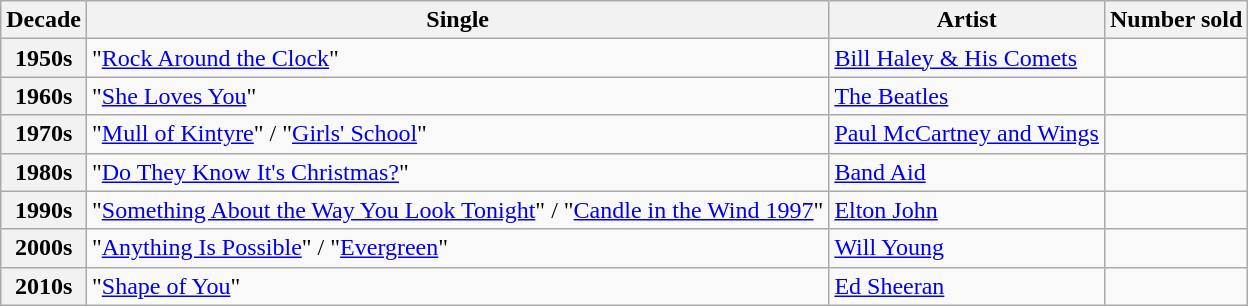<table class="wikitable sortable plainrowheaders">
<tr>
<th scope="col">Decade</th>
<th scope="col">Single</th>
<th scope="col">Artist</th>
<th scope="col">Number sold</th>
</tr>
<tr>
<th scope=row style="text-align:center;">1950s</th>
<td>"<a href='#'>Rock Around the Clock</a>"</td>
<td><a href='#'>Bill Haley & His Comets</a></td>
<td></td>
</tr>
<tr>
<th scope=row style="text-align:center;">1960s</th>
<td>"<a href='#'>She Loves You</a>"</td>
<td><a href='#'>The Beatles</a></td>
<td></td>
</tr>
<tr>
<th scope=row style="text-align:center;">1970s</th>
<td>"<a href='#'>Mull of Kintyre</a>" / "<a href='#'>Girls' School</a>"</td>
<td><a href='#'>Paul McCartney and Wings</a></td>
<td></td>
</tr>
<tr>
<th scope=row style="text-align:center;">1980s</th>
<td>"<a href='#'>Do They Know It's Christmas?</a>"</td>
<td><a href='#'>Band Aid</a></td>
<td></td>
</tr>
<tr>
<th scope=row style="text-align:center;">1990s</th>
<td>"<a href='#'>Something About the Way You Look Tonight</a>" / "<a href='#'>Candle in the Wind 1997</a>"</td>
<td><a href='#'>Elton John</a></td>
<td></td>
</tr>
<tr>
<th scope=row style="text-align:center;">2000s</th>
<td>"<a href='#'>Anything Is Possible</a>" / "<a href='#'>Evergreen</a>"</td>
<td><a href='#'>Will Young</a></td>
<td></td>
</tr>
<tr>
<th scope=row style="text-align:center;">2010s</th>
<td>"<a href='#'>Shape of You</a>"</td>
<td><a href='#'>Ed Sheeran</a></td>
<td></td>
</tr>
</table>
